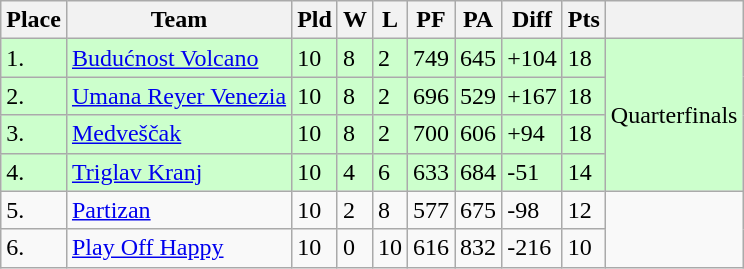<table class="wikitable">
<tr>
<th>Place</th>
<th>Team</th>
<th>Pld</th>
<th>W</th>
<th>L</th>
<th>PF</th>
<th>PA</th>
<th>Diff</th>
<th>Pts</th>
<th></th>
</tr>
<tr bgcolor=#ccffcc>
<td>1.</td>
<td> <a href='#'>Budućnost Volcano</a></td>
<td>10</td>
<td>8</td>
<td>2</td>
<td>749</td>
<td>645</td>
<td>+104</td>
<td>18</td>
<td rowspan="4">Quarterfinals</td>
</tr>
<tr bgcolor=#ccffcc>
<td>2.</td>
<td> <a href='#'>Umana Reyer Venezia</a></td>
<td>10</td>
<td>8</td>
<td>2</td>
<td>696</td>
<td>529</td>
<td>+167</td>
<td>18</td>
</tr>
<tr bgcolor=#ccffcc>
<td>3.</td>
<td> <a href='#'>Medveščak</a></td>
<td>10</td>
<td>8</td>
<td>2</td>
<td>700</td>
<td>606</td>
<td>+94</td>
<td>18</td>
</tr>
<tr bgcolor=#ccffcc>
<td>4.</td>
<td> <a href='#'>Triglav Kranj</a></td>
<td>10</td>
<td>4</td>
<td>6</td>
<td>633</td>
<td>684</td>
<td>-51</td>
<td>14</td>
</tr>
<tr>
<td>5.</td>
<td> <a href='#'>Partizan</a></td>
<td>10</td>
<td>2</td>
<td>8</td>
<td>577</td>
<td>675</td>
<td>-98</td>
<td>12</td>
<td rowspan="2"></td>
</tr>
<tr>
<td>6.</td>
<td> <a href='#'>Play Off Happy</a></td>
<td>10</td>
<td>0</td>
<td>10</td>
<td>616</td>
<td>832</td>
<td>-216</td>
<td>10</td>
</tr>
</table>
